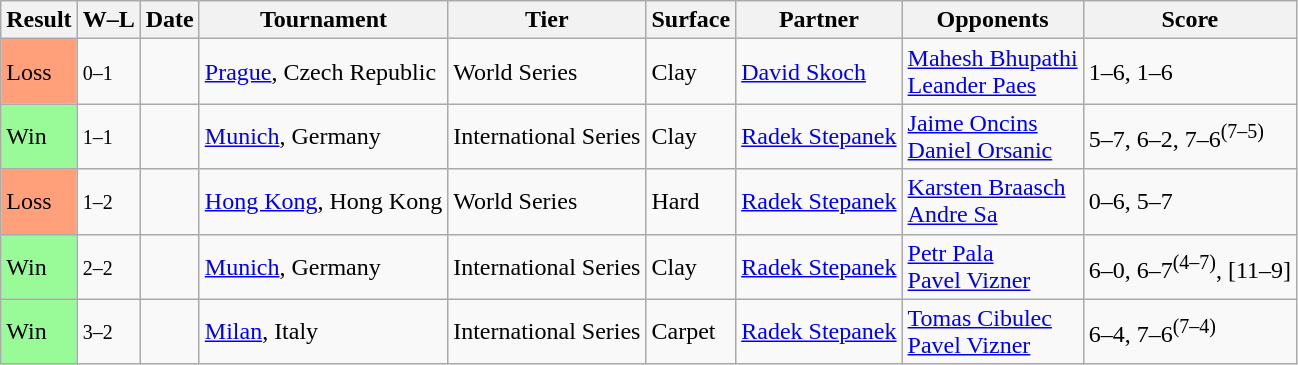<table class="sortable wikitable">
<tr>
<th>Result</th>
<th class="unsortable">W–L</th>
<th>Date</th>
<th>Tournament</th>
<th>Tier</th>
<th>Surface</th>
<th>Partner</th>
<th>Opponents</th>
<th class="unsortable">Score</th>
</tr>
<tr>
<td style="background:#ffa07a;">Loss</td>
<td><small>0–1</small></td>
<td><a href='#'></a></td>
<td><a href='#'>Prague</a>, Czech Republic</td>
<td>World Series</td>
<td>Clay</td>
<td> <a href='#'>David Skoch</a></td>
<td> <a href='#'>Mahesh Bhupathi</a> <br>  <a href='#'>Leander Paes</a></td>
<td>1–6, 1–6</td>
</tr>
<tr>
<td style="background:#98fb98;">Win</td>
<td><small>1–1</small></td>
<td><a href='#'></a></td>
<td><a href='#'>Munich</a>, Germany</td>
<td>International Series</td>
<td>Clay</td>
<td> <a href='#'>Radek Stepanek</a></td>
<td> <a href='#'>Jaime Oncins</a> <br>  <a href='#'>Daniel Orsanic</a></td>
<td>5–7, 6–2, 7–6<sup>(7–5)</sup></td>
</tr>
<tr>
<td style="background:#ffa07a;">Loss</td>
<td><small>1–2</small></td>
<td><a href='#'></a></td>
<td><a href='#'>Hong Kong</a>, Hong Kong</td>
<td>World Series</td>
<td>Hard</td>
<td> <a href='#'>Radek Stepanek</a></td>
<td> <a href='#'>Karsten Braasch</a> <br>  <a href='#'>Andre Sa</a></td>
<td>0–6, 5–7</td>
</tr>
<tr>
<td style="background:#98fb98;">Win</td>
<td><small>2–2</small></td>
<td><a href='#'></a></td>
<td><a href='#'>Munich</a>, Germany</td>
<td>International Series</td>
<td>Clay</td>
<td> <a href='#'>Radek Stepanek</a></td>
<td> <a href='#'>Petr Pala</a> <br>  <a href='#'>Pavel Vizner</a></td>
<td>6–0, 6–7<sup>(4–7)</sup>, [11–9]</td>
</tr>
<tr>
<td style="background:#98fb98;">Win</td>
<td><small>3–2</small></td>
<td><a href='#'></a></td>
<td><a href='#'>Milan</a>, Italy</td>
<td>International Series</td>
<td>Carpet</td>
<td> <a href='#'>Radek Stepanek</a></td>
<td> <a href='#'>Tomas Cibulec</a> <br>  <a href='#'>Pavel Vizner</a></td>
<td>6–4, 7–6<sup>(7–4)</sup></td>
</tr>
</table>
